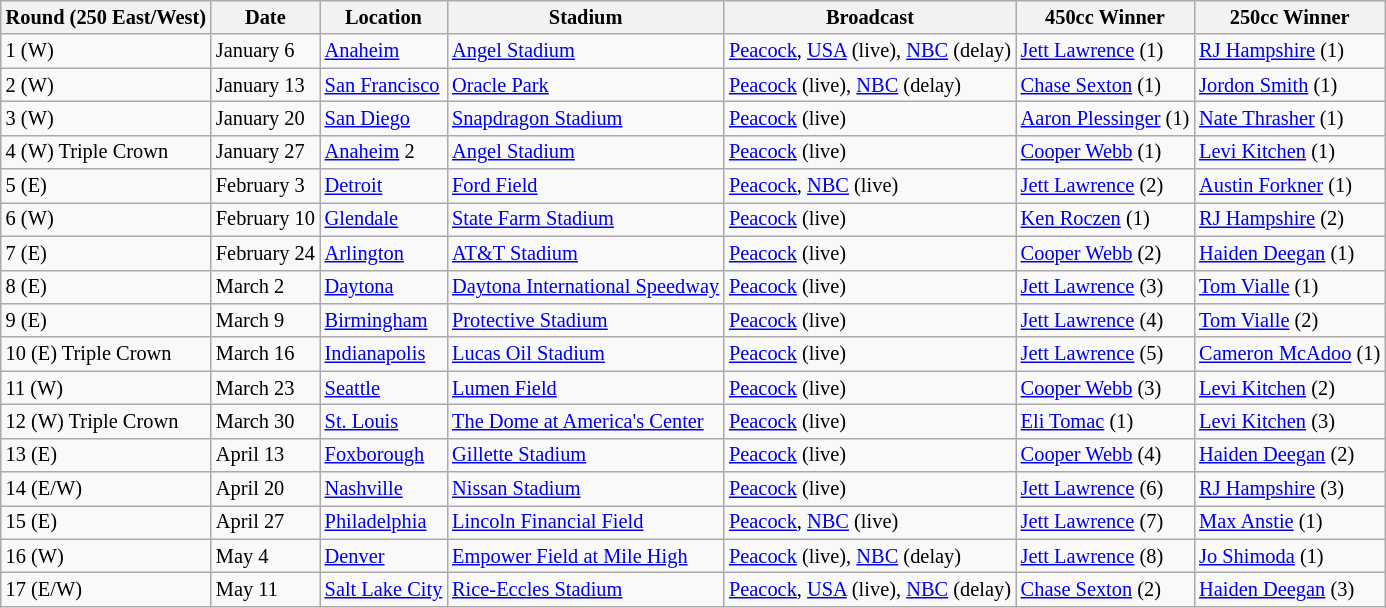<table class="wikitable" style="font-size: 85%;">
<tr>
<th>Round (250 East/West)</th>
<th>Date</th>
<th>Location</th>
<th>Stadium</th>
<th>Broadcast</th>
<th>450cc Winner</th>
<th>250cc Winner</th>
</tr>
<tr>
<td>1 (W)</td>
<td>January 6</td>
<td> <a href='#'>Anaheim</a></td>
<td><a href='#'>Angel Stadium</a></td>
<td><a href='#'>Peacock</a>, <a href='#'>USA</a> (live), <a href='#'>NBC</a> (delay)</td>
<td> <a href='#'>Jett Lawrence</a> (1)</td>
<td> <a href='#'>RJ Hampshire</a> (1)</td>
</tr>
<tr>
<td>2 (W)</td>
<td>January 13</td>
<td> <a href='#'>San Francisco</a></td>
<td><a href='#'>Oracle Park</a></td>
<td><a href='#'>Peacock</a> (live), <a href='#'>NBC</a> (delay)</td>
<td> <a href='#'>Chase Sexton</a> (1)</td>
<td> <a href='#'>Jordon Smith</a> (1)</td>
</tr>
<tr>
<td>3 (W)</td>
<td>January 20</td>
<td> <a href='#'>San Diego</a></td>
<td><a href='#'>Snapdragon Stadium</a></td>
<td><a href='#'>Peacock</a> (live)</td>
<td> <a href='#'>Aaron Plessinger</a> (1)</td>
<td> <a href='#'>Nate Thrasher</a>  (1)</td>
</tr>
<tr>
<td>4 (W) Triple Crown</td>
<td>January 27</td>
<td> <a href='#'>Anaheim</a> 2</td>
<td><a href='#'>Angel Stadium</a></td>
<td><a href='#'>Peacock</a> (live)</td>
<td> <a href='#'>Cooper Webb</a> (1)</td>
<td> <a href='#'>Levi Kitchen</a> (1)</td>
</tr>
<tr>
<td>5 (E)</td>
<td>February 3</td>
<td> <a href='#'>Detroit</a></td>
<td><a href='#'>Ford Field</a></td>
<td><a href='#'>Peacock</a>, <a href='#'>NBC</a> (live)</td>
<td> <a href='#'>Jett Lawrence</a> (2)</td>
<td> <a href='#'>Austin Forkner</a> (1)</td>
</tr>
<tr>
<td>6 (W)</td>
<td>February 10</td>
<td> <a href='#'>Glendale</a></td>
<td><a href='#'>State Farm Stadium</a></td>
<td><a href='#'>Peacock</a> (live)</td>
<td> <a href='#'>Ken Roczen</a> (1)</td>
<td> <a href='#'>RJ Hampshire</a> (2)</td>
</tr>
<tr>
<td>7 (E)</td>
<td>February 24</td>
<td> <a href='#'>Arlington</a></td>
<td><a href='#'>AT&T Stadium</a></td>
<td><a href='#'>Peacock</a> (live)</td>
<td> <a href='#'>Cooper Webb</a> (2)</td>
<td> <a href='#'>Haiden Deegan</a> (1)</td>
</tr>
<tr>
<td>8 (E)</td>
<td>March 2</td>
<td> <a href='#'>Daytona</a></td>
<td><a href='#'>Daytona International Speedway</a></td>
<td><a href='#'>Peacock</a> (live)</td>
<td> <a href='#'>Jett Lawrence</a> (3)</td>
<td> <a href='#'>Tom Vialle</a> (1)</td>
</tr>
<tr>
<td>9 (E)</td>
<td>March 9</td>
<td> <a href='#'>Birmingham</a></td>
<td><a href='#'>Protective Stadium</a></td>
<td><a href='#'>Peacock</a> (live)</td>
<td> <a href='#'>Jett Lawrence</a> (4)</td>
<td> <a href='#'>Tom Vialle</a> (2)</td>
</tr>
<tr>
<td>10 (E) Triple Crown</td>
<td>March 16</td>
<td> <a href='#'>Indianapolis</a></td>
<td><a href='#'>Lucas Oil Stadium</a></td>
<td><a href='#'>Peacock</a> (live)</td>
<td> <a href='#'>Jett Lawrence</a> (5)</td>
<td> <a href='#'>Cameron McAdoo</a> (1)</td>
</tr>
<tr>
<td>11 (W)</td>
<td>March 23</td>
<td> <a href='#'>Seattle</a></td>
<td><a href='#'>Lumen Field</a></td>
<td><a href='#'>Peacock</a> (live)</td>
<td> <a href='#'>Cooper Webb</a> (3)</td>
<td> <a href='#'>Levi Kitchen</a> (2)</td>
</tr>
<tr>
<td>12 (W) Triple Crown</td>
<td>March 30</td>
<td> <a href='#'>St. Louis</a></td>
<td><a href='#'>The Dome at America's Center</a></td>
<td><a href='#'>Peacock</a> (live)</td>
<td> <a href='#'>Eli Tomac</a> (1)</td>
<td> <a href='#'>Levi Kitchen</a> (3)</td>
</tr>
<tr>
<td>13 (E)</td>
<td>April 13</td>
<td> <a href='#'>Foxborough</a></td>
<td><a href='#'>Gillette Stadium</a></td>
<td><a href='#'>Peacock</a> (live)</td>
<td> <a href='#'>Cooper Webb</a> (4)</td>
<td> <a href='#'>Haiden Deegan</a> (2)</td>
</tr>
<tr>
<td>14 (E/W)</td>
<td>April 20</td>
<td> <a href='#'>Nashville</a></td>
<td><a href='#'>Nissan Stadium</a></td>
<td><a href='#'>Peacock</a> (live)</td>
<td> <a href='#'>Jett Lawrence</a> (6)</td>
<td> <a href='#'>RJ Hampshire</a> (3)</td>
</tr>
<tr>
<td>15 (E)</td>
<td>April 27</td>
<td> <a href='#'>Philadelphia</a></td>
<td><a href='#'>Lincoln Financial Field</a></td>
<td><a href='#'>Peacock</a>, <a href='#'>NBC</a> (live)</td>
<td> <a href='#'>Jett Lawrence</a> (7)</td>
<td> <a href='#'>Max Anstie</a> (1)</td>
</tr>
<tr>
<td>16 (W)</td>
<td>May 4</td>
<td> <a href='#'>Denver</a></td>
<td><a href='#'>Empower Field at Mile High</a></td>
<td><a href='#'>Peacock</a> (live), <a href='#'>NBC</a> (delay)</td>
<td> <a href='#'>Jett Lawrence</a> (8)</td>
<td> <a href='#'>Jo Shimoda</a> (1)</td>
</tr>
<tr>
<td>17 (E/W)</td>
<td>May 11</td>
<td> <a href='#'>Salt Lake City</a></td>
<td><a href='#'>Rice-Eccles Stadium</a></td>
<td><a href='#'>Peacock</a>, <a href='#'>USA</a> (live), <a href='#'>NBC</a> (delay)</td>
<td> <a href='#'>Chase Sexton</a> (2)</td>
<td> <a href='#'>Haiden Deegan</a> (3)</td>
</tr>
</table>
